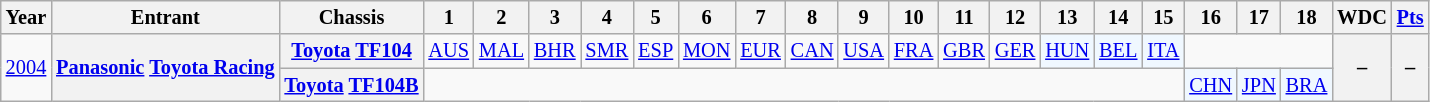<table class="wikitable" style="text-align:center; font-size:85%">
<tr>
<th>Year</th>
<th>Entrant</th>
<th>Chassis</th>
<th>1</th>
<th>2</th>
<th>3</th>
<th>4</th>
<th>5</th>
<th>6</th>
<th>7</th>
<th>8</th>
<th>9</th>
<th>10</th>
<th>11</th>
<th>12</th>
<th>13</th>
<th>14</th>
<th>15</th>
<th>16</th>
<th>17</th>
<th>18</th>
<th>WDC</th>
<th><a href='#'>Pts</a></th>
</tr>
<tr>
<td rowspan=2><a href='#'>2004</a></td>
<th rowspan=2 nowrap><a href='#'>Panasonic</a> <a href='#'>Toyota Racing</a></th>
<th nowrap><a href='#'>Toyota</a> <a href='#'>TF104</a></th>
<td><a href='#'>AUS</a></td>
<td><a href='#'>MAL</a></td>
<td><a href='#'>BHR</a></td>
<td><a href='#'>SMR</a></td>
<td><a href='#'>ESP</a></td>
<td><a href='#'>MON</a></td>
<td><a href='#'>EUR</a></td>
<td><a href='#'>CAN</a></td>
<td><a href='#'>USA</a></td>
<td><a href='#'>FRA</a></td>
<td><a href='#'>GBR</a></td>
<td><a href='#'>GER</a></td>
<td style="background:#F0F8FF;"><a href='#'>HUN</a><br></td>
<td style="background:#F0F8FF;"><a href='#'>BEL</a><br></td>
<td style="background:#F0F8FF;"><a href='#'>ITA</a><br></td>
<td colspan=3></td>
<th rowspan=2>–</th>
<th rowspan=2>–</th>
</tr>
<tr>
<th nowrap><a href='#'>Toyota</a> <a href='#'>TF104B</a></th>
<td colspan=15></td>
<td style="background:#F0F8FF;"><a href='#'>CHN</a><br></td>
<td style="background:#F0F8FF;"><a href='#'>JPN</a><br></td>
<td style="background:#F0F8FF;"><a href='#'>BRA</a><br></td>
</tr>
</table>
